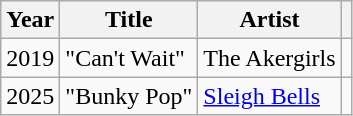<table class="wikitable">
<tr>
<th>Year</th>
<th>Title</th>
<th>Artist</th>
<th scope="col"></th>
</tr>
<tr>
<td>2019</td>
<td>"Can't Wait"</td>
<td>The Akergirls</td>
<td></td>
</tr>
<tr>
<td>2025</td>
<td>"Bunky Pop"</td>
<td><a href='#'>Sleigh Bells</a></td>
<td></td>
</tr>
</table>
